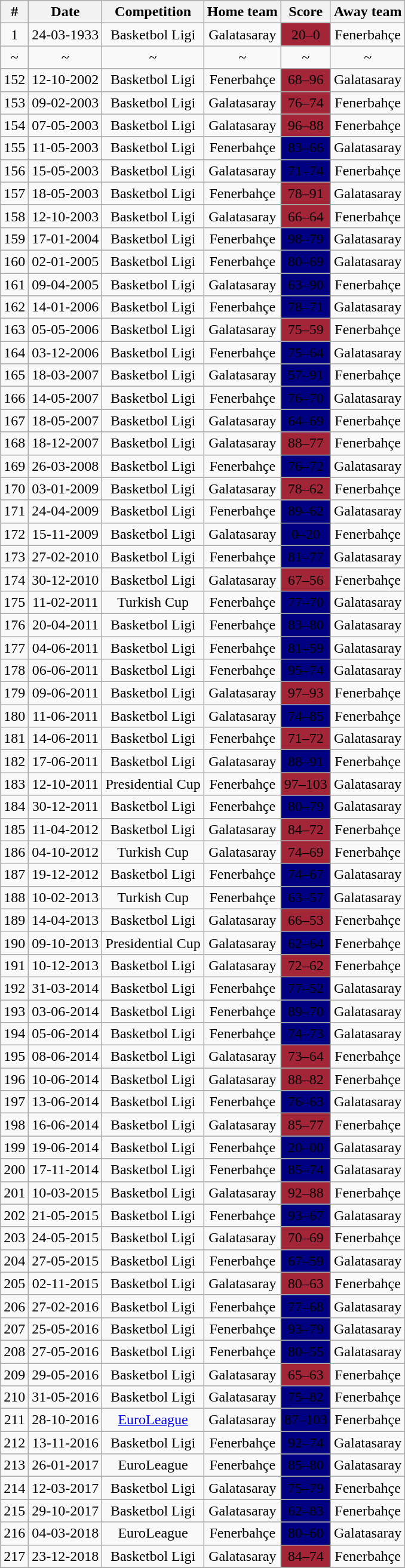<table class="wikitable" style="text-align: center">
<tr>
<th>#</th>
<th>Date</th>
<th>Competition</th>
<th>Home team</th>
<th>Score</th>
<th>Away team</th>
</tr>
<tr>
<td>1</td>
<td>24-03-1933</td>
<td>Basketbol Ligi</td>
<td>Galatasaray</td>
<td bgcolor=A32638><span>20–0</span></td>
<td>Fenerbahçe</td>
</tr>
<tr>
<td>~</td>
<td>~</td>
<td>~</td>
<td>~</td>
<td>~</td>
<td>~</td>
</tr>
<tr>
<td>152</td>
<td>12-10-2002</td>
<td>Basketbol Ligi</td>
<td>Fenerbahçe</td>
<td bgcolor=A32638><span>68–96</span></td>
<td>Galatasaray</td>
</tr>
<tr>
<td>153</td>
<td>09-02-2003</td>
<td>Basketbol Ligi</td>
<td>Galatasaray</td>
<td bgcolor=A32638><span>76–74</span></td>
<td>Fenerbahçe</td>
</tr>
<tr>
<td>154</td>
<td>07-05-2003</td>
<td>Basketbol Ligi</td>
<td>Galatasaray</td>
<td bgcolor=A32638><span>96–88</span></td>
<td>Fenerbahçe</td>
</tr>
<tr>
<td>155</td>
<td>11-05-2003</td>
<td>Basketbol Ligi</td>
<td>Fenerbahçe</td>
<td bgcolor=navy><span>83–66</span></td>
<td>Galatasaray</td>
</tr>
<tr>
<td>156</td>
<td>15-05-2003</td>
<td>Basketbol Ligi</td>
<td>Galatasaray</td>
<td bgcolor=navy><span>71–74</span></td>
<td>Fenerbahçe</td>
</tr>
<tr>
<td>157</td>
<td>18-05-2003</td>
<td>Basketbol Ligi</td>
<td>Fenerbahçe</td>
<td bgcolor=A32638><span>78–91</span></td>
<td>Galatasaray</td>
</tr>
<tr>
<td>158</td>
<td>12-10-2003</td>
<td>Basketbol Ligi</td>
<td>Galatasaray</td>
<td bgcolor=A32638><span>66–64</span></td>
<td>Fenerbahçe</td>
</tr>
<tr>
<td>159</td>
<td>17-01-2004</td>
<td>Basketbol Ligi</td>
<td>Fenerbahçe</td>
<td bgcolor=navy><span>98–79</span></td>
<td>Galatasaray</td>
</tr>
<tr>
<td>160</td>
<td>02-01-2005</td>
<td>Basketbol Ligi</td>
<td>Fenerbahçe</td>
<td bgcolor=navy><span>80–69</span></td>
<td>Galatasaray</td>
</tr>
<tr>
<td>161</td>
<td>09-04-2005</td>
<td>Basketbol Ligi</td>
<td>Galatasaray</td>
<td bgcolor=navy><span>63–90</span></td>
<td>Fenerbahçe</td>
</tr>
<tr>
<td>162</td>
<td>14-01-2006</td>
<td>Basketbol Ligi</td>
<td>Fenerbahçe</td>
<td bgcolor=navy><span>78–71</span></td>
<td>Galatasaray</td>
</tr>
<tr>
<td>163</td>
<td>05-05-2006</td>
<td>Basketbol Ligi</td>
<td>Galatasaray</td>
<td bgcolor=A32638><span>75–59</span></td>
<td>Fenerbahçe</td>
</tr>
<tr>
<td>164</td>
<td>03-12-2006</td>
<td>Basketbol Ligi</td>
<td>Fenerbahçe</td>
<td bgcolor=navy><span>75–64</span></td>
<td>Galatasaray</td>
</tr>
<tr>
<td>165</td>
<td>18-03-2007</td>
<td>Basketbol Ligi</td>
<td>Galatasaray</td>
<td bgcolor=navy><span>57–91</span></td>
<td>Fenerbahçe</td>
</tr>
<tr>
<td>166</td>
<td>14-05-2007</td>
<td>Basketbol Ligi</td>
<td>Fenerbahçe</td>
<td bgcolor=navy><span>76–70</span></td>
<td>Galatasaray</td>
</tr>
<tr>
<td>167</td>
<td>18-05-2007</td>
<td>Basketbol Ligi</td>
<td>Galatasaray</td>
<td bgcolor=navy><span>64–69</span></td>
<td>Fenerbahçe</td>
</tr>
<tr>
<td>168</td>
<td>18-12-2007</td>
<td>Basketbol Ligi</td>
<td>Galatasaray</td>
<td bgcolor=A32638><span>88–77</span></td>
<td>Fenerbahçe</td>
</tr>
<tr>
<td>169</td>
<td>26-03-2008</td>
<td>Basketbol Ligi</td>
<td>Fenerbahçe</td>
<td bgcolor=navy><span>76–72</span></td>
<td>Galatasaray</td>
</tr>
<tr>
<td>170</td>
<td>03-01-2009</td>
<td>Basketbol Ligi</td>
<td>Galatasaray</td>
<td bgcolor=A32638><span>78–62</span></td>
<td>Fenerbahçe</td>
</tr>
<tr>
<td>171</td>
<td>24-04-2009</td>
<td>Basketbol Ligi</td>
<td>Fenerbahçe</td>
<td bgcolor=navy><span>89–62</span></td>
<td>Galatasaray</td>
</tr>
<tr>
<td>172</td>
<td>15-11-2009</td>
<td>Basketbol Ligi</td>
<td>Galatasaray</td>
<td bgcolor=navy><span>0–20</span></td>
<td>Fenerbahçe</td>
</tr>
<tr>
<td>173</td>
<td>27-02-2010</td>
<td>Basketbol Ligi</td>
<td>Fenerbahçe</td>
<td bgcolor=navy><span>81–77</span></td>
<td>Galatasaray</td>
</tr>
<tr>
<td>174</td>
<td>30-12-2010</td>
<td>Basketbol Ligi</td>
<td>Galatasaray</td>
<td bgcolor=A32638><span>67–56</span></td>
<td>Fenerbahçe</td>
</tr>
<tr>
<td>175</td>
<td>11-02-2011</td>
<td>Turkish Cup</td>
<td>Fenerbahçe</td>
<td bgcolor=navy><span>77–70</span></td>
<td>Galatasaray</td>
</tr>
<tr>
<td>176</td>
<td>20-04-2011</td>
<td>Basketbol Ligi</td>
<td>Fenerbahçe</td>
<td bgcolor=navy><span>83–80</span></td>
<td>Galatasaray</td>
</tr>
<tr>
<td>177</td>
<td>04-06-2011</td>
<td>Basketbol Ligi</td>
<td>Fenerbahçe</td>
<td bgcolor=navy><span>81–59</span></td>
<td>Galatasaray</td>
</tr>
<tr>
<td>178</td>
<td>06-06-2011</td>
<td>Basketbol Ligi</td>
<td>Fenerbahçe</td>
<td bgcolor=navy><span>95–74</span></td>
<td>Galatasaray</td>
</tr>
<tr>
<td>179</td>
<td>09-06-2011</td>
<td>Basketbol Ligi</td>
<td>Galatasaray</td>
<td bgcolor=A32638><span>97–93</span></td>
<td>Fenerbahçe</td>
</tr>
<tr>
<td>180</td>
<td>11-06-2011</td>
<td>Basketbol Ligi</td>
<td>Galatasaray</td>
<td bgcolor=navy><span>74–85</span></td>
<td>Fenerbahçe</td>
</tr>
<tr>
<td>181</td>
<td>14-06-2011</td>
<td>Basketbol Ligi</td>
<td>Fenerbahçe</td>
<td bgcolor=A32638><span>71–72</span></td>
<td>Galatasaray</td>
</tr>
<tr>
<td>182</td>
<td>17-06-2011</td>
<td>Basketbol Ligi</td>
<td>Galatasaray</td>
<td bgcolor=navy><span>88–91</span></td>
<td>Fenerbahçe</td>
</tr>
<tr>
<td>183</td>
<td>12-10-2011</td>
<td>Presidential Cup</td>
<td>Fenerbahçe</td>
<td bgcolor=A32638><span>97–103</span></td>
<td>Galatasaray</td>
</tr>
<tr>
<td>184</td>
<td>30-12-2011</td>
<td>Basketbol Ligi</td>
<td>Fenerbahçe</td>
<td bgcolor=navy><span>80–79</span></td>
<td>Galatasaray</td>
</tr>
<tr>
<td>185</td>
<td>11-04-2012</td>
<td>Basketbol Ligi</td>
<td>Galatasaray</td>
<td bgcolor=A32638><span>84–72</span></td>
<td>Fenerbahçe</td>
</tr>
<tr>
<td>186</td>
<td>04-10-2012</td>
<td>Turkish Cup</td>
<td>Galatasaray</td>
<td bgcolor=A32638><span>74–69</span></td>
<td>Fenerbahçe</td>
</tr>
<tr>
<td>187</td>
<td>19-12-2012</td>
<td>Basketbol Ligi</td>
<td>Fenerbahçe</td>
<td bgcolor=navy><span>74–67</span></td>
<td>Galatasaray</td>
</tr>
<tr>
<td>188</td>
<td>10-02-2013</td>
<td>Turkish Cup</td>
<td>Fenerbahçe</td>
<td bgcolor=navy><span>63–57</span></td>
<td>Galatasaray</td>
</tr>
<tr>
<td>189</td>
<td>14-04-2013</td>
<td>Basketbol Ligi</td>
<td>Galatasaray</td>
<td bgcolor=A32638><span>66–53</span></td>
<td>Fenerbahçe</td>
</tr>
<tr>
<td>190</td>
<td>09-10-2013</td>
<td>Presidential Cup</td>
<td>Galatasaray</td>
<td bgcolor=navy><span>62–64</span></td>
<td>Fenerbahçe</td>
</tr>
<tr>
<td>191</td>
<td>10-12-2013</td>
<td>Basketbol Ligi</td>
<td>Galatasaray</td>
<td bgcolor=A32638><span>72–62</span></td>
<td>Fenerbahçe</td>
</tr>
<tr>
<td>192</td>
<td>31-03-2014</td>
<td>Basketbol Ligi</td>
<td>Fenerbahçe</td>
<td bgcolor=navy><span>77–52</span></td>
<td>Galatasaray</td>
</tr>
<tr>
<td>193</td>
<td>03-06-2014</td>
<td>Basketbol Ligi</td>
<td>Fenerbahçe</td>
<td bgcolor=navy><span>89–70</span></td>
<td>Galatasaray</td>
</tr>
<tr>
<td>194</td>
<td>05-06-2014</td>
<td>Basketbol Ligi</td>
<td>Fenerbahçe</td>
<td bgcolor=navy><span>74–73</span></td>
<td>Galatasaray</td>
</tr>
<tr>
<td>195</td>
<td>08-06-2014</td>
<td>Basketbol Ligi</td>
<td>Galatasaray</td>
<td bgcolor=A32638><span>73–64</span></td>
<td>Fenerbahçe</td>
</tr>
<tr>
<td>196</td>
<td>10-06-2014</td>
<td>Basketbol Ligi</td>
<td>Galatasaray</td>
<td bgcolor=A32638><span>88–82</span></td>
<td>Fenerbahçe</td>
</tr>
<tr>
<td>197</td>
<td>13-06-2014</td>
<td>Basketbol Ligi</td>
<td>Fenerbahçe</td>
<td bgcolor=navy><span>76–63</span></td>
<td>Galatasaray</td>
</tr>
<tr>
<td>198</td>
<td>16-06-2014</td>
<td>Basketbol Ligi</td>
<td>Galatasaray</td>
<td bgcolor=A32638><span>85–77</span></td>
<td>Fenerbahçe</td>
</tr>
<tr>
<td>199</td>
<td>19-06-2014</td>
<td>Basketbol Ligi</td>
<td>Fenerbahçe</td>
<td bgcolor=navy><span>20–00</span></td>
<td>Galatasaray</td>
</tr>
<tr>
<td>200</td>
<td>17-11-2014</td>
<td>Basketbol Ligi</td>
<td>Fenerbahçe</td>
<td bgcolor=navy><span>85–74</span></td>
<td>Galatasaray</td>
</tr>
<tr>
<td>201</td>
<td>10-03-2015</td>
<td>Basketbol Ligi</td>
<td>Galatasaray</td>
<td bgcolor=A32638><span>92–88</span></td>
<td>Fenerbahçe</td>
</tr>
<tr>
<td>202</td>
<td>21-05-2015</td>
<td>Basketbol Ligi</td>
<td>Fenerbahçe</td>
<td bgcolor=navy><span>93–67</span></td>
<td>Galatasaray</td>
</tr>
<tr>
<td>203</td>
<td>24-05-2015</td>
<td>Basketbol Ligi</td>
<td>Galatasaray</td>
<td bgcolor=A32638><span>70–69</span></td>
<td>Fenerbahçe</td>
</tr>
<tr>
<td>204</td>
<td>27-05-2015</td>
<td>Basketbol Ligi</td>
<td>Fenerbahçe</td>
<td bgcolor=navy><span>67–59</span></td>
<td>Galatasaray</td>
</tr>
<tr>
<td>205</td>
<td>02-11-2015</td>
<td>Basketbol Ligi</td>
<td>Galatasaray</td>
<td bgcolor=A32638><span>80–63</span></td>
<td>Fenerbahçe</td>
</tr>
<tr>
<td>206</td>
<td>27-02-2016</td>
<td>Basketbol Ligi</td>
<td>Fenerbahçe</td>
<td bgcolor=navy><span>77–68</span></td>
<td>Galatasaray</td>
</tr>
<tr>
<td>207</td>
<td>25-05-2016</td>
<td>Basketbol Ligi</td>
<td>Fenerbahçe</td>
<td bgcolor=navy><span>93–79</span></td>
<td>Galatasaray</td>
</tr>
<tr>
<td>208</td>
<td>27-05-2016</td>
<td>Basketbol Ligi</td>
<td>Fenerbahçe</td>
<td bgcolor=navy><span>80–55</span></td>
<td>Galatasaray</td>
</tr>
<tr>
<td>209</td>
<td>29-05-2016</td>
<td>Basketbol Ligi</td>
<td>Galatasaray</td>
<td bgcolor=A32638><span>65–63</span></td>
<td>Fenerbahçe</td>
</tr>
<tr>
<td>210</td>
<td>31-05-2016</td>
<td>Basketbol Ligi</td>
<td>Galatasaray</td>
<td bgcolor=navy><span>75–82</span></td>
<td>Fenerbahçe</td>
</tr>
<tr>
<td>211</td>
<td>28-10-2016</td>
<td><a href='#'>EuroLeague</a></td>
<td>Galatasaray</td>
<td bgcolor=navy><span>87–103</span></td>
<td>Fenerbahçe</td>
</tr>
<tr>
<td>212</td>
<td>13-11-2016</td>
<td>Basketbol Ligi</td>
<td>Fenerbahçe</td>
<td bgcolor=navy><span>92–74</span></td>
<td>Galatasaray</td>
</tr>
<tr>
<td>213</td>
<td>26-01-2017</td>
<td>EuroLeague</td>
<td>Fenerbahçe</td>
<td bgcolor=navy><span>85–80</span></td>
<td>Galatasaray</td>
</tr>
<tr>
<td>214</td>
<td>12-03-2017</td>
<td>Basketbol Ligi</td>
<td>Galatasaray</td>
<td bgcolor=navy><span>75–79</span></td>
<td>Fenerbahçe</td>
</tr>
<tr>
<td>215</td>
<td>29-10-2017</td>
<td>Basketbol Ligi</td>
<td>Galatasaray</td>
<td bgcolor=navy><span>62–83</span></td>
<td>Fenerbahçe</td>
</tr>
<tr>
<td>216</td>
<td>04-03-2018</td>
<td>EuroLeague</td>
<td>Fenerbahçe</td>
<td bgcolor=navy><span>80–60</span></td>
<td>Galatasaray</td>
</tr>
<tr>
<td>217</td>
<td>23-12-2018</td>
<td>Basketbol Ligi</td>
<td>Galatasaray</td>
<td bgcolor=A32638><span>84–74</span></td>
<td>Fenerbahçe</td>
</tr>
<tr>
</tr>
</table>
